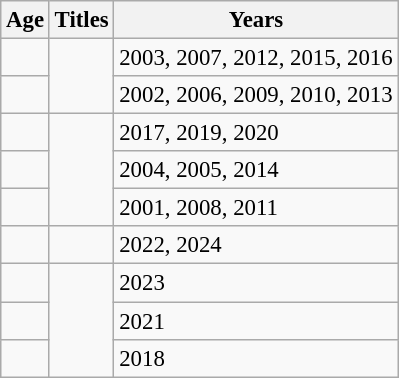<table class="wikitable sortable" style="font-size: 95%;">
<tr>
<th>Age</th>
<th>Titles</th>
<th>Years</th>
</tr>
<tr>
<td></td>
<td rowspan="2"></td>
<td>2003, 2007, 2012, 2015, 2016</td>
</tr>
<tr>
<td></td>
<td>2002, 2006, 2009, 2010, 2013</td>
</tr>
<tr>
<td></td>
<td rowspan="3"></td>
<td>2017, 2019, 2020</td>
</tr>
<tr>
<td></td>
<td>2004, 2005, 2014</td>
</tr>
<tr>
<td></td>
<td>2001, 2008, 2011</td>
</tr>
<tr>
<td></td>
<td></td>
<td>2022, 2024</td>
</tr>
<tr>
<td></td>
<td rowspan="3"></td>
<td>2023</td>
</tr>
<tr>
<td></td>
<td>2021</td>
</tr>
<tr>
<td></td>
<td>2018</td>
</tr>
</table>
